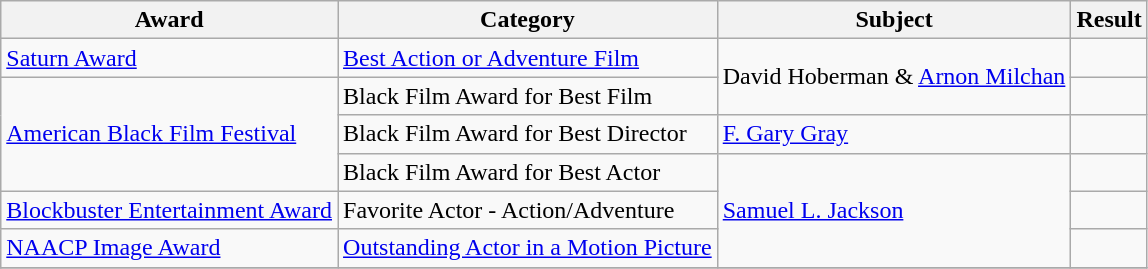<table class="wikitable">
<tr>
<th>Award</th>
<th>Category</th>
<th>Subject</th>
<th>Result</th>
</tr>
<tr>
<td><a href='#'>Saturn Award</a></td>
<td><a href='#'>Best Action or Adventure Film</a></td>
<td rowspan=2>David Hoberman & <a href='#'>Arnon Milchan</a></td>
<td></td>
</tr>
<tr>
<td rowspan=3><a href='#'>American Black Film Festival</a></td>
<td>Black Film Award for Best Film</td>
<td></td>
</tr>
<tr>
<td>Black Film Award for Best Director</td>
<td><a href='#'>F. Gary Gray</a></td>
<td></td>
</tr>
<tr>
<td>Black Film Award for Best Actor</td>
<td rowspan=3><a href='#'>Samuel L. Jackson</a></td>
<td></td>
</tr>
<tr>
<td><a href='#'>Blockbuster Entertainment Award</a></td>
<td>Favorite Actor - Action/Adventure</td>
<td></td>
</tr>
<tr>
<td><a href='#'>NAACP Image Award</a></td>
<td><a href='#'>Outstanding Actor in a Motion Picture</a></td>
<td></td>
</tr>
<tr>
</tr>
</table>
